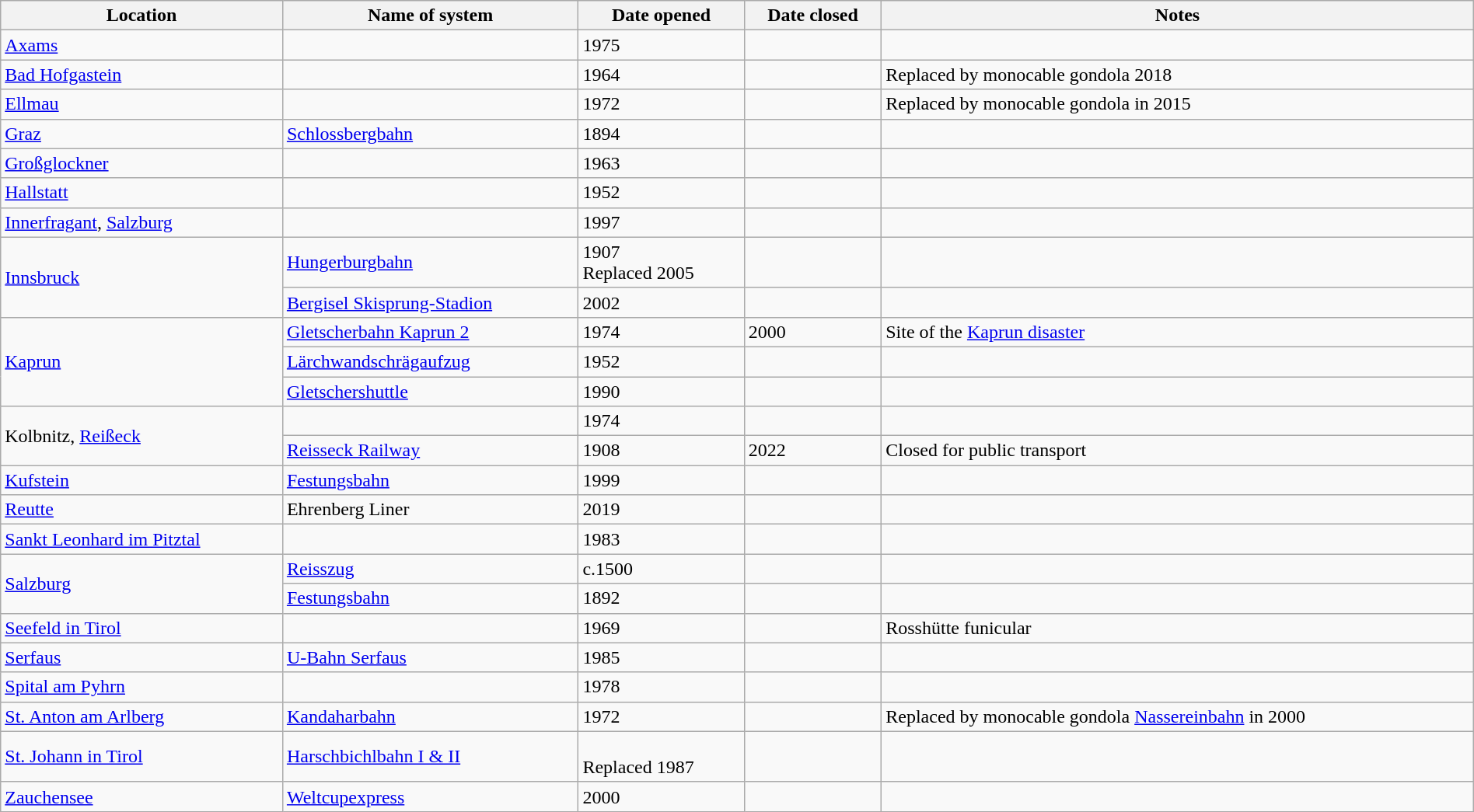<table class="wikitable" width=100%>
<tr>
<th>Location</th>
<th>Name of system</th>
<th>Date opened</th>
<th>Date closed</th>
<th>Notes</th>
</tr>
<tr>
<td><a href='#'>Axams</a></td>
<td></td>
<td>1975</td>
<td></td>
<td></td>
</tr>
<tr>
<td><a href='#'>Bad Hofgastein</a></td>
<td></td>
<td>1964</td>
<td></td>
<td>Replaced by monocable gondola 2018</td>
</tr>
<tr>
<td><a href='#'>Ellmau</a></td>
<td></td>
<td>1972</td>
<td></td>
<td>Replaced by monocable gondola in 2015</td>
</tr>
<tr>
<td><a href='#'>Graz</a></td>
<td><a href='#'>Schlossbergbahn</a></td>
<td>1894</td>
<td></td>
<td></td>
</tr>
<tr>
<td><a href='#'>Großglockner</a></td>
<td></td>
<td>1963</td>
<td></td>
<td></td>
</tr>
<tr>
<td><a href='#'>Hallstatt</a></td>
<td></td>
<td>1952</td>
<td></td>
<td></td>
</tr>
<tr>
<td><a href='#'>Innerfragant</a>, <a href='#'>Salzburg</a></td>
<td></td>
<td>1997</td>
<td></td>
<td></td>
</tr>
<tr>
<td rowspan="2"><a href='#'>Innsbruck</a></td>
<td><a href='#'>Hungerburgbahn</a></td>
<td>1907<br>Replaced 2005</td>
<td></td>
<td></td>
</tr>
<tr>
<td><a href='#'>Bergisel Skisprung-Stadion</a></td>
<td>2002</td>
<td></td>
<td></td>
</tr>
<tr>
<td rowspan="3"><a href='#'>Kaprun</a></td>
<td><a href='#'>Gletscherbahn Kaprun 2</a></td>
<td>1974</td>
<td>2000</td>
<td>Site of the <a href='#'>Kaprun disaster</a></td>
</tr>
<tr>
<td><a href='#'>Lärchwandschrägaufzug</a></td>
<td>1952</td>
<td></td>
<td></td>
</tr>
<tr>
<td><a href='#'>Gletschershuttle</a></td>
<td>1990</td>
<td></td>
<td></td>
</tr>
<tr>
<td rowspan="2">Kolbnitz, <a href='#'>Reißeck</a></td>
<td></td>
<td>1974</td>
<td></td>
<td></td>
</tr>
<tr>
<td><a href='#'>Reisseck Railway</a></td>
<td>1908</td>
<td>2022</td>
<td>Closed for public transport</td>
</tr>
<tr>
<td><a href='#'>Kufstein</a></td>
<td><a href='#'>Festungsbahn</a></td>
<td>1999</td>
<td></td>
<td></td>
</tr>
<tr>
<td><a href='#'>Reutte</a></td>
<td>Ehrenberg Liner</td>
<td>2019</td>
<td></td>
<td></td>
</tr>
<tr>
<td><a href='#'>Sankt Leonhard im Pitztal</a></td>
<td></td>
<td>1983</td>
<td></td>
<td></td>
</tr>
<tr>
<td rowspan="2"><a href='#'>Salzburg</a></td>
<td><a href='#'>Reisszug</a></td>
<td>c.1500</td>
<td></td>
<td></td>
</tr>
<tr>
<td><a href='#'>Festungsbahn</a></td>
<td>1892</td>
<td></td>
<td></td>
</tr>
<tr>
<td><a href='#'>Seefeld in Tirol</a></td>
<td></td>
<td>1969</td>
<td></td>
<td>Rosshütte funicular</td>
</tr>
<tr>
<td><a href='#'>Serfaus</a></td>
<td><a href='#'>U-Bahn Serfaus</a></td>
<td>1985</td>
<td></td>
<td></td>
</tr>
<tr>
<td><a href='#'>Spital am Pyhrn</a></td>
<td></td>
<td>1978</td>
<td></td>
<td></td>
</tr>
<tr>
<td><a href='#'>St. Anton am Arlberg</a></td>
<td><a href='#'>Kandaharbahn</a></td>
<td>1972</td>
<td></td>
<td>Replaced by monocable gondola <a href='#'>Nassereinbahn</a> in 2000</td>
</tr>
<tr>
<td><a href='#'>St. Johann in Tirol</a></td>
<td><a href='#'>Harschbichlbahn I & II</a></td>
<td><br>Replaced 1987</td>
<td></td>
<td></td>
</tr>
<tr>
<td><a href='#'>Zauchensee</a></td>
<td><a href='#'>Weltcupexpress</a></td>
<td>2000</td>
<td></td>
<td></td>
</tr>
</table>
